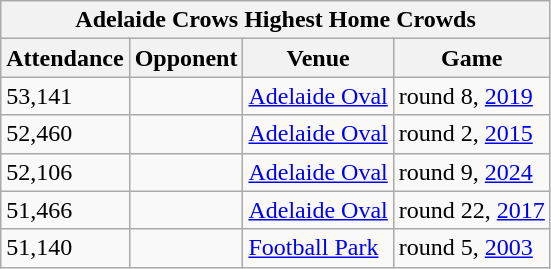<table class="wikitable sortable">
<tr>
<th colspan=5>Adelaide Crows Highest Home Crowds</th>
</tr>
<tr>
<th>Attendance</th>
<th>Opponent</th>
<th>Venue</th>
<th>Game</th>
</tr>
<tr>
<td>53,141</td>
<td></td>
<td><a href='#'>Adelaide Oval</a></td>
<td>round 8, <a href='#'>2019</a></td>
</tr>
<tr>
<td>52,460</td>
<td></td>
<td><a href='#'>Adelaide Oval</a></td>
<td>round 2, <a href='#'>2015</a></td>
</tr>
<tr>
<td>52,106</td>
<td></td>
<td><a href='#'>Adelaide Oval</a></td>
<td>round 9, <a href='#'>2024</a></td>
</tr>
<tr>
<td>51,466</td>
<td></td>
<td><a href='#'>Adelaide Oval</a></td>
<td>round 22, <a href='#'>2017</a></td>
</tr>
<tr>
<td>51,140</td>
<td></td>
<td><a href='#'>Football Park</a></td>
<td>round 5, <a href='#'>2003</a></td>
</tr>
</table>
